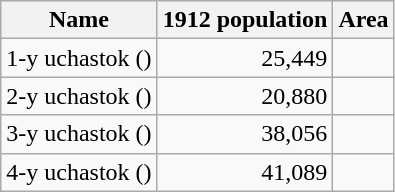<table class="wikitable sortable">
<tr>
<th>Name</th>
<th>1912 population</th>
<th>Area</th>
</tr>
<tr>
<td>1-y uchastok ()</td>
<td align="right">25,449</td>
<td></td>
</tr>
<tr>
<td>2-y uchastok ()</td>
<td align="right">20,880</td>
<td></td>
</tr>
<tr>
<td>3-y uchastok ()</td>
<td align="right">38,056</td>
<td></td>
</tr>
<tr>
<td>4-y uchastok ()</td>
<td align="right">41,089</td>
<td></td>
</tr>
</table>
